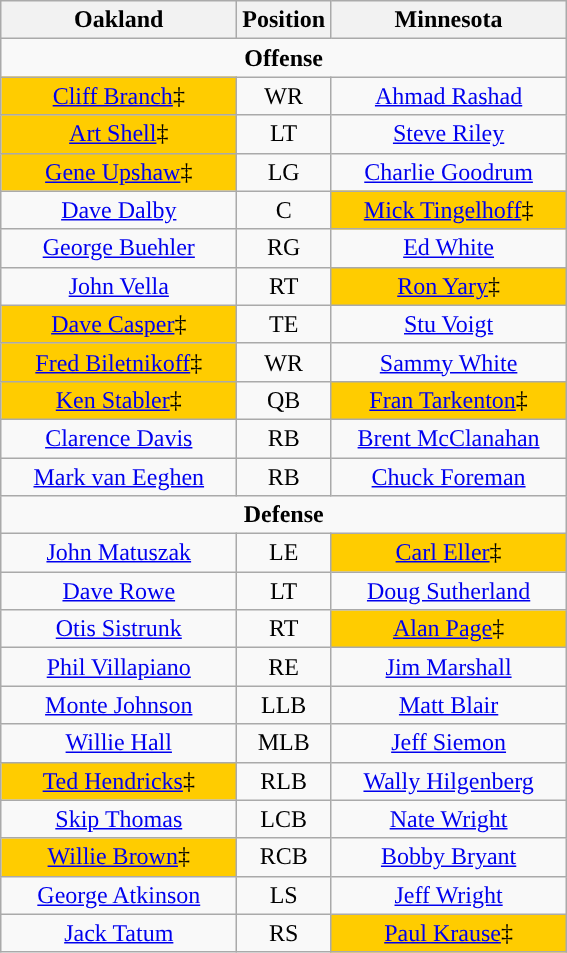<table class="wikitable" style="text-align:center">
<tr>
<th width="150px">Oakland</th>
<th>Position</th>
<th width="150px">Minnesota</th>
</tr>
<tr>
<td colspan="3"><strong>Offense</strong></td>
</tr>
<tr>
<td bgcolor="#FFCC00"><a href='#'>Cliff Branch</a>‡</td>
<td>WR</td>
<td><a href='#'>Ahmad Rashad</a></td>
</tr>
<tr>
<td bgcolor="#FFCC00"><a href='#'>Art Shell</a>‡</td>
<td>LT</td>
<td><a href='#'>Steve Riley</a></td>
</tr>
<tr>
<td bgcolor="#FFCC00"><a href='#'>Gene Upshaw</a>‡</td>
<td>LG</td>
<td><a href='#'>Charlie Goodrum</a></td>
</tr>
<tr>
<td><a href='#'>Dave Dalby</a></td>
<td>C</td>
<td bgcolor="#FFCC00"><a href='#'>Mick Tingelhoff</a>‡</td>
</tr>
<tr>
<td><a href='#'>George Buehler</a></td>
<td>RG</td>
<td><a href='#'>Ed White</a></td>
</tr>
<tr>
<td><a href='#'>John Vella</a></td>
<td>RT</td>
<td bgcolor="#FFCC00"><a href='#'>Ron Yary</a>‡</td>
</tr>
<tr>
<td bgcolor="#FFCC00"><a href='#'>Dave Casper</a>‡</td>
<td>TE</td>
<td><a href='#'>Stu Voigt</a></td>
</tr>
<tr>
<td bgcolor="#FFCC00"><a href='#'>Fred Biletnikoff</a>‡</td>
<td>WR</td>
<td><a href='#'>Sammy White</a></td>
</tr>
<tr>
<td bgcolor="#FFCC00"><a href='#'>Ken Stabler</a>‡</td>
<td>QB</td>
<td bgcolor="#FFCC00"><a href='#'>Fran Tarkenton</a>‡</td>
</tr>
<tr>
<td><a href='#'>Clarence Davis</a></td>
<td>RB</td>
<td><a href='#'>Brent McClanahan</a></td>
</tr>
<tr>
<td><a href='#'>Mark van Eeghen</a></td>
<td>RB</td>
<td><a href='#'>Chuck Foreman</a></td>
</tr>
<tr>
<td colspan="3"><strong>Defense</strong></td>
</tr>
<tr>
<td><a href='#'>John Matuszak</a></td>
<td>LE</td>
<td bgcolor="#FFCC00"><a href='#'>Carl Eller</a>‡</td>
</tr>
<tr>
<td><a href='#'>Dave Rowe</a></td>
<td>LT</td>
<td><a href='#'>Doug Sutherland</a></td>
</tr>
<tr>
<td><a href='#'>Otis Sistrunk</a></td>
<td>RT</td>
<td bgcolor="#FFCC00"><a href='#'>Alan Page</a>‡</td>
</tr>
<tr>
<td><a href='#'>Phil Villapiano</a></td>
<td>RE</td>
<td><a href='#'>Jim Marshall</a></td>
</tr>
<tr>
<td><a href='#'>Monte Johnson</a></td>
<td>LLB</td>
<td><a href='#'>Matt Blair</a></td>
</tr>
<tr>
<td><a href='#'>Willie Hall</a></td>
<td>MLB</td>
<td><a href='#'>Jeff Siemon</a></td>
</tr>
<tr>
<td bgcolor="#FFCC00"><a href='#'>Ted Hendricks</a>‡</td>
<td>RLB</td>
<td><a href='#'>Wally Hilgenberg</a></td>
</tr>
<tr>
<td><a href='#'>Skip Thomas</a></td>
<td>LCB</td>
<td><a href='#'>Nate Wright</a></td>
</tr>
<tr>
<td bgcolor="#FFCC00"><a href='#'>Willie Brown</a>‡</td>
<td>RCB</td>
<td><a href='#'>Bobby Bryant</a></td>
</tr>
<tr>
<td><a href='#'>George Atkinson</a></td>
<td>LS</td>
<td><a href='#'>Jeff Wright</a></td>
</tr>
<tr>
<td><a href='#'>Jack Tatum</a></td>
<td>RS</td>
<td bgcolor="#FFCC00"><a href='#'>Paul Krause</a>‡</td>
</tr>
</table>
